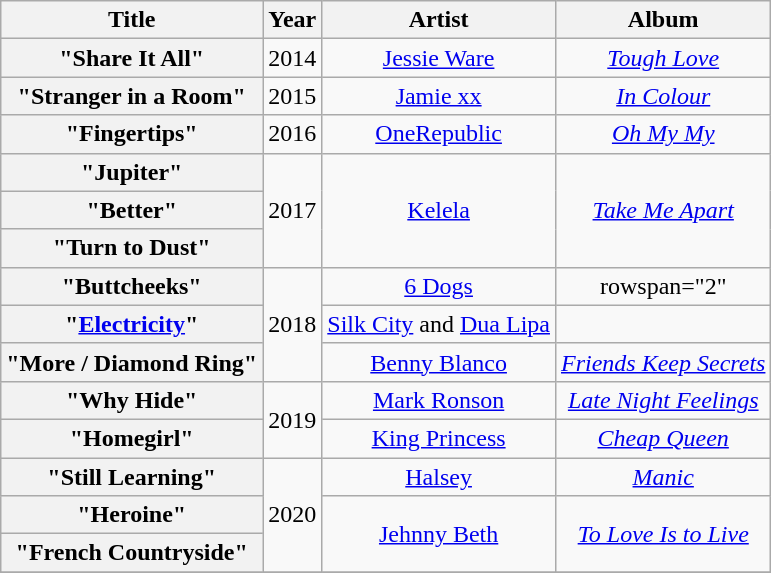<table class="wikitable plainrowheaders" style="text-align:center;">
<tr>
<th scope="col">Title</th>
<th scope="col">Year</th>
<th scope="col">Artist</th>
<th scope="col">Album</th>
</tr>
<tr>
<th scope="row">"Share It All"</th>
<td>2014</td>
<td><a href='#'>Jessie Ware</a></td>
<td><em><a href='#'>Tough Love</a></em></td>
</tr>
<tr>
<th scope="row">"Stranger in a Room"<br></th>
<td>2015</td>
<td><a href='#'>Jamie xx</a></td>
<td><em><a href='#'>In Colour</a></em></td>
</tr>
<tr>
<th scope="row">"Fingertips"</th>
<td>2016</td>
<td><a href='#'>OneRepublic</a></td>
<td><em><a href='#'>Oh My My</a></em></td>
</tr>
<tr>
<th scope="row">"Jupiter"</th>
<td rowspan="3">2017</td>
<td rowspan="3"><a href='#'>Kelela</a></td>
<td rowspan="3"><em><a href='#'>Take Me Apart</a></em></td>
</tr>
<tr>
<th scope="row">"Better"</th>
</tr>
<tr>
<th scope="row">"Turn to Dust"</th>
</tr>
<tr>
<th scope="row">"Buttcheeks"</th>
<td rowspan="3">2018</td>
<td><a href='#'>6 Dogs</a></td>
<td>rowspan="2" </td>
</tr>
<tr>
<th scope="row">"<a href='#'>Electricity</a>"</th>
<td><a href='#'>Silk City</a> and <a href='#'>Dua Lipa</a></td>
</tr>
<tr>
<th scope="row">"More / Diamond Ring"<br></th>
<td><a href='#'>Benny Blanco</a></td>
<td><em><a href='#'>Friends Keep Secrets</a></em></td>
</tr>
<tr>
<th scope="row">"Why Hide"<br></th>
<td rowspan="2">2019</td>
<td><a href='#'>Mark Ronson</a></td>
<td><em><a href='#'>Late Night Feelings</a></em></td>
</tr>
<tr>
<th scope="row">"Homegirl"</th>
<td><a href='#'>King Princess</a></td>
<td><em><a href='#'>Cheap Queen</a></em></td>
</tr>
<tr>
<th scope="row">"Still Learning"</th>
<td rowspan="3">2020</td>
<td><a href='#'>Halsey</a></td>
<td><em><a href='#'>Manic</a></em></td>
</tr>
<tr>
<th scope="row">"Heroine"</th>
<td rowspan="2"><a href='#'>Jehnny Beth</a></td>
<td rowspan="2"><em><a href='#'>To Love Is to Live</a></em></td>
</tr>
<tr>
<th scope="row">"French Countryside"</th>
</tr>
<tr>
</tr>
</table>
